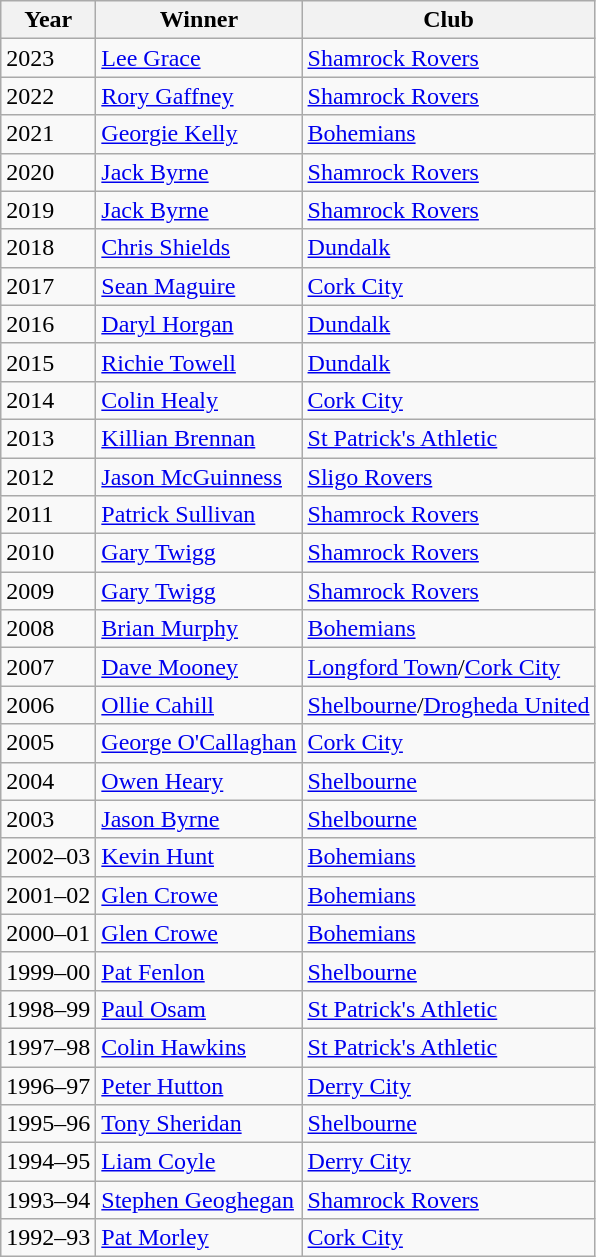<table class="wikitable">
<tr>
<th>Year</th>
<th>Winner</th>
<th>Club</th>
</tr>
<tr>
<td>2023</td>
<td><a href='#'>Lee Grace</a></td>
<td><a href='#'>Shamrock Rovers</a></td>
</tr>
<tr>
<td>2022</td>
<td><a href='#'>Rory Gaffney</a></td>
<td><a href='#'>Shamrock Rovers</a></td>
</tr>
<tr>
<td>2021</td>
<td><a href='#'>Georgie Kelly</a></td>
<td><a href='#'>Bohemians</a></td>
</tr>
<tr>
<td>2020</td>
<td><a href='#'>Jack Byrne</a></td>
<td><a href='#'>Shamrock Rovers</a></td>
</tr>
<tr>
<td>2019</td>
<td><a href='#'>Jack Byrne</a></td>
<td><a href='#'>Shamrock Rovers</a></td>
</tr>
<tr>
<td>2018</td>
<td><a href='#'>Chris Shields</a></td>
<td><a href='#'>Dundalk</a></td>
</tr>
<tr>
<td>2017</td>
<td><a href='#'>Sean Maguire</a></td>
<td><a href='#'>Cork City</a></td>
</tr>
<tr>
<td>2016</td>
<td><a href='#'>Daryl Horgan</a></td>
<td><a href='#'>Dundalk</a></td>
</tr>
<tr>
<td>2015</td>
<td><a href='#'>Richie Towell</a></td>
<td><a href='#'>Dundalk</a></td>
</tr>
<tr>
<td>2014</td>
<td><a href='#'>Colin Healy</a></td>
<td><a href='#'>Cork City</a></td>
</tr>
<tr>
<td>2013</td>
<td><a href='#'>Killian Brennan</a></td>
<td><a href='#'>St Patrick's Athletic</a></td>
</tr>
<tr>
<td>2012</td>
<td><a href='#'>Jason McGuinness</a></td>
<td><a href='#'>Sligo Rovers</a></td>
</tr>
<tr>
<td>2011</td>
<td><a href='#'>Patrick Sullivan</a></td>
<td><a href='#'>Shamrock Rovers</a></td>
</tr>
<tr>
<td>2010</td>
<td><a href='#'>Gary Twigg</a></td>
<td><a href='#'>Shamrock Rovers</a></td>
</tr>
<tr>
<td>2009</td>
<td><a href='#'>Gary Twigg</a></td>
<td><a href='#'>Shamrock Rovers</a></td>
</tr>
<tr>
<td>2008</td>
<td><a href='#'>Brian Murphy</a></td>
<td><a href='#'>Bohemians</a></td>
</tr>
<tr>
<td>2007</td>
<td><a href='#'>Dave Mooney</a></td>
<td><a href='#'>Longford Town</a>/<a href='#'>Cork City</a></td>
</tr>
<tr>
<td>2006</td>
<td><a href='#'>Ollie Cahill</a></td>
<td><a href='#'>Shelbourne</a>/<a href='#'>Drogheda United</a></td>
</tr>
<tr>
<td>2005</td>
<td><a href='#'>George O'Callaghan</a></td>
<td><a href='#'>Cork City</a></td>
</tr>
<tr>
<td>2004</td>
<td><a href='#'>Owen Heary</a></td>
<td><a href='#'>Shelbourne</a></td>
</tr>
<tr>
<td>2003</td>
<td><a href='#'>Jason Byrne</a></td>
<td><a href='#'>Shelbourne</a></td>
</tr>
<tr>
<td>2002–03</td>
<td><a href='#'>Kevin Hunt</a></td>
<td><a href='#'>Bohemians</a></td>
</tr>
<tr>
<td>2001–02</td>
<td><a href='#'>Glen Crowe</a></td>
<td><a href='#'>Bohemians</a></td>
</tr>
<tr>
<td>2000–01</td>
<td><a href='#'>Glen Crowe</a></td>
<td><a href='#'>Bohemians</a></td>
</tr>
<tr>
<td>1999–00</td>
<td><a href='#'>Pat Fenlon</a></td>
<td><a href='#'>Shelbourne</a></td>
</tr>
<tr>
<td>1998–99</td>
<td><a href='#'>Paul Osam</a></td>
<td><a href='#'>St Patrick's Athletic</a></td>
</tr>
<tr>
<td>1997–98</td>
<td><a href='#'>Colin Hawkins</a></td>
<td><a href='#'>St Patrick's Athletic</a></td>
</tr>
<tr>
<td>1996–97</td>
<td><a href='#'>Peter Hutton</a></td>
<td><a href='#'>Derry City</a></td>
</tr>
<tr>
<td>1995–96</td>
<td><a href='#'>Tony Sheridan</a></td>
<td><a href='#'>Shelbourne</a></td>
</tr>
<tr>
<td>1994–95</td>
<td><a href='#'>Liam Coyle</a></td>
<td><a href='#'>Derry City</a></td>
</tr>
<tr>
<td>1993–94</td>
<td><a href='#'>Stephen Geoghegan</a></td>
<td><a href='#'>Shamrock Rovers</a></td>
</tr>
<tr>
<td>1992–93</td>
<td><a href='#'>Pat Morley</a></td>
<td><a href='#'>Cork City</a></td>
</tr>
</table>
